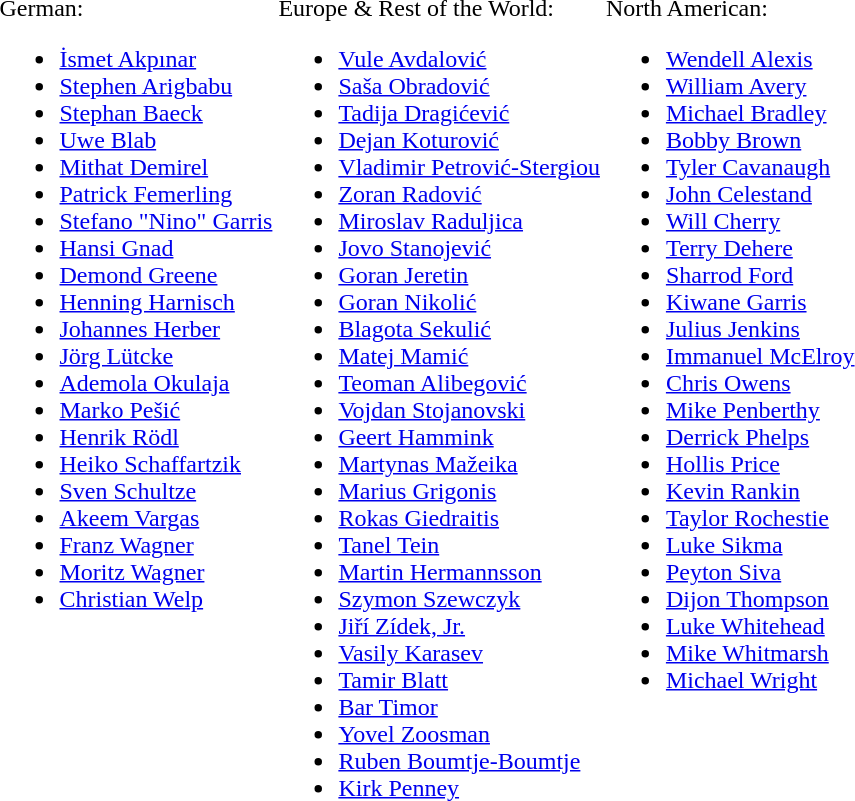<table>
<tr style="vertical-align: top;">
<td><br>German:<ul><li> <a href='#'>İsmet Akpınar</a></li><li> <a href='#'>Stephen Arigbabu</a></li><li> <a href='#'>Stephan Baeck</a></li><li> <a href='#'>Uwe Blab</a></li><li>  <a href='#'>Mithat Demirel</a></li><li> <a href='#'>Patrick Femerling</a></li><li> <a href='#'>Stefano "Nino" Garris</a></li><li> <a href='#'>Hansi Gnad</a></li><li> <a href='#'>Demond Greene</a></li><li> <a href='#'>Henning Harnisch</a></li><li> <a href='#'>Johannes Herber</a></li><li> <a href='#'>Jörg Lütcke</a></li><li>  <a href='#'>Ademola Okulaja</a></li><li>  <a href='#'>Marko Pešić</a></li><li> <a href='#'>Henrik Rödl</a></li><li> <a href='#'>Heiko Schaffartzik</a></li><li> <a href='#'>Sven Schultze</a></li><li> <a href='#'>Akeem Vargas</a></li><li> <a href='#'>Franz Wagner</a></li><li> <a href='#'>Moritz Wagner</a></li><li> <a href='#'>Christian Welp</a></li></ul></td>
<td><br>Europe & Rest of the World:<ul><li> <a href='#'>Vule Avdalović</a></li><li> <a href='#'>Saša Obradović</a></li><li> <a href='#'>Tadija Dragićević</a></li><li> <a href='#'>Dejan Koturović</a></li><li>  <a href='#'>Vladimir Petrović-Stergiou</a></li><li> <a href='#'>Zoran Radović</a></li><li> <a href='#'>Miroslav Raduljica</a></li><li> <a href='#'>Jovo Stanojević</a></li><li> <a href='#'>Goran Jeretin</a></li><li> <a href='#'>Goran Nikolić</a></li><li> <a href='#'>Blagota Sekulić</a></li><li> <a href='#'>Matej Mamić</a></li><li> <a href='#'>Teoman Alibegović</a></li><li> <a href='#'>Vojdan Stojanovski</a></li><li> <a href='#'>Geert Hammink</a></li><li> <a href='#'>Martynas Mažeika</a></li><li> <a href='#'>Marius Grigonis</a></li><li> <a href='#'>Rokas Giedraitis</a></li><li> <a href='#'>Tanel Tein</a></li><li> <a href='#'>Martin Hermannsson</a></li><li> <a href='#'>Szymon Szewczyk</a></li><li> <a href='#'>Jiří Zídek, Jr.</a></li><li> <a href='#'>Vasily Karasev</a></li><li> <a href='#'>Tamir Blatt</a></li><li> <a href='#'>Bar Timor</a></li><li> <a href='#'>Yovel Zoosman</a></li><li> <a href='#'>Ruben Boumtje-Boumtje</a></li><li> <a href='#'>Kirk Penney</a></li></ul></td>
<td><br>North American:<ul><li> <a href='#'>Wendell Alexis</a></li><li> <a href='#'>William Avery</a></li><li> <a href='#'>Michael Bradley</a></li><li> <a href='#'>Bobby Brown</a></li><li> <a href='#'>Tyler Cavanaugh</a></li><li> <a href='#'>John Celestand</a></li><li> <a href='#'>Will Cherry</a></li><li> <a href='#'>Terry Dehere</a></li><li> <a href='#'>Sharrod Ford</a></li><li> <a href='#'>Kiwane Garris</a></li><li> <a href='#'>Julius Jenkins</a></li><li> <a href='#'>Immanuel McElroy</a></li><li> <a href='#'>Chris Owens</a></li><li> <a href='#'>Mike Penberthy</a></li><li> <a href='#'>Derrick Phelps</a></li><li> <a href='#'>Hollis Price</a></li><li> <a href='#'>Kevin Rankin</a></li><li>  <a href='#'>Taylor Rochestie</a></li><li> <a href='#'>Luke Sikma</a></li><li> <a href='#'>Peyton Siva</a></li><li> <a href='#'>Dijon Thompson</a></li><li> <a href='#'>Luke Whitehead</a></li><li> <a href='#'>Mike Whitmarsh</a></li><li> <a href='#'>Michael Wright</a></li></ul></td>
</tr>
</table>
